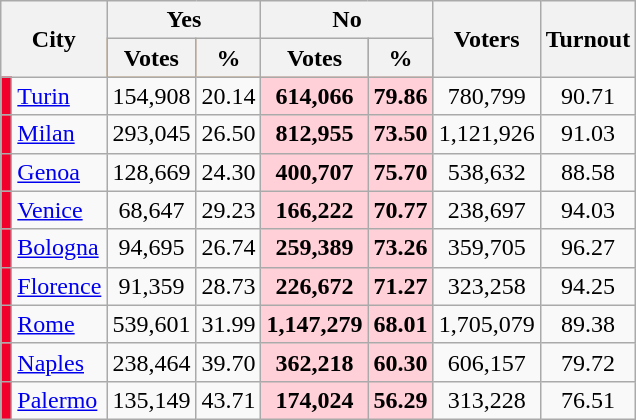<table class="wikitable sortable" style=text-align:center>
<tr>
<th rowspan=2 colspan=2>City</th>
<th colspan=2>Yes</th>
<th colspan=2>No</th>
<th rowspan=2>Voters</th>
<th rowspan=2>Turnout</th>
</tr>
<tr bgcolor=#CEF6D8|>
<th>Votes</th>
<th>%</th>
<th>Votes</th>
<th>%</th>
</tr>
<tr>
<td bgcolor=#F0002B></td>
<td align=left><a href='#'>Turin</a></td>
<td>154,908</td>
<td>20.14</td>
<td bgcolor=#FFD0D7><strong>614,066</strong></td>
<td bgcolor=#FFD0D7><strong>79.86</strong></td>
<td>780,799</td>
<td>90.71</td>
</tr>
<tr>
<td bgcolor=#F0002B></td>
<td align=left><a href='#'>Milan</a></td>
<td>293,045</td>
<td>26.50</td>
<td bgcolor=#FFD0D7><strong>812,955</strong></td>
<td bgcolor=#FFD0D7><strong>73.50</strong></td>
<td>1,121,926</td>
<td>91.03</td>
</tr>
<tr>
<td bgcolor=#F0002B></td>
<td align=left><a href='#'>Genoa</a></td>
<td>128,669</td>
<td>24.30</td>
<td bgcolor=#FFD0D7><strong>400,707</strong></td>
<td bgcolor=#FFD0D7><strong>75.70</strong></td>
<td>538,632</td>
<td>88.58</td>
</tr>
<tr>
<td bgcolor=#F0002B></td>
<td align=left><a href='#'>Venice</a></td>
<td>68,647</td>
<td>29.23</td>
<td bgcolor=#FFD0D7><strong>166,222</strong></td>
<td bgcolor=#FFD0D7><strong>70.77</strong></td>
<td>238,697</td>
<td>94.03</td>
</tr>
<tr>
<td bgcolor=#F0002B></td>
<td align=left><a href='#'>Bologna</a></td>
<td>94,695</td>
<td>26.74</td>
<td bgcolor=#FFD0D7><strong>259,389</strong></td>
<td bgcolor=#FFD0D7><strong>73.26</strong></td>
<td>359,705</td>
<td>96.27</td>
</tr>
<tr>
<td bgcolor=#F0002B></td>
<td align=left><a href='#'>Florence</a></td>
<td>91,359</td>
<td>28.73</td>
<td bgcolor=#FFD0D7><strong>226,672</strong></td>
<td bgcolor=#FFD0D7><strong>71.27</strong></td>
<td>323,258</td>
<td>94.25</td>
</tr>
<tr>
<td bgcolor=#F0002B></td>
<td align=left><a href='#'>Rome</a></td>
<td>539,601</td>
<td>31.99</td>
<td bgcolor=#FFD0D7><strong>1,147,279</strong></td>
<td bgcolor=#FFD0D7><strong>68.01</strong></td>
<td>1,705,079</td>
<td>89.38</td>
</tr>
<tr>
<td bgcolor=#F0002B></td>
<td align=left><a href='#'>Naples</a></td>
<td>238,464</td>
<td>39.70</td>
<td bgcolor=#FFD0D7><strong>362,218</strong></td>
<td bgcolor=#FFD0D7><strong>60.30</strong></td>
<td>606,157</td>
<td>79.72</td>
</tr>
<tr>
<td bgcolor=#F0002B></td>
<td align=left><a href='#'>Palermo</a></td>
<td>135,149</td>
<td>43.71</td>
<td bgcolor=#FFD0D7><strong>174,024</strong></td>
<td bgcolor=#FFD0D7><strong>56.29</strong></td>
<td>313,228</td>
<td>76.51</td>
</tr>
</table>
